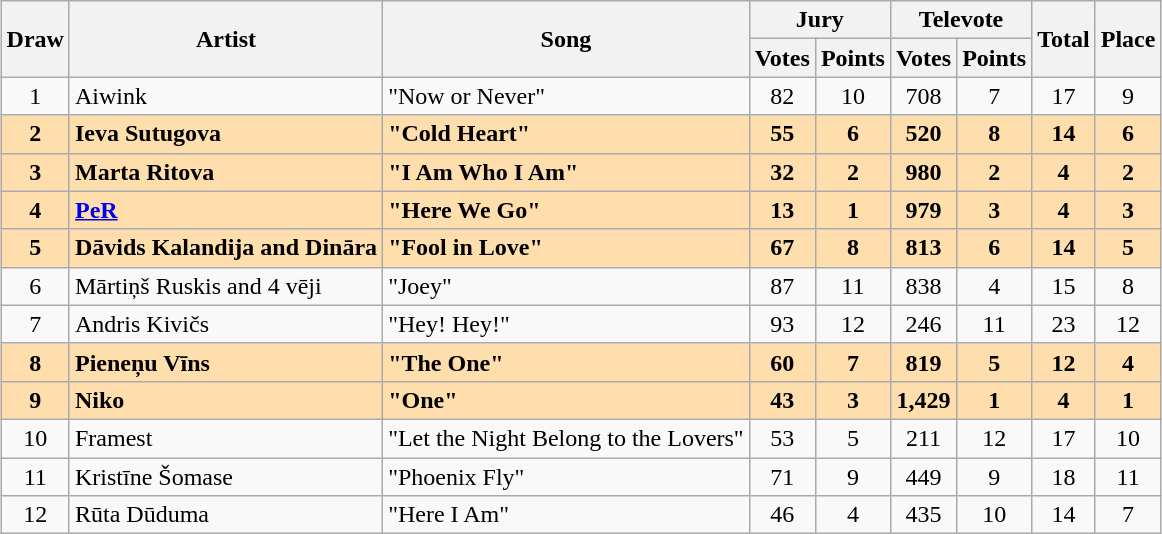<table class="sortable wikitable" style="margin: 1em auto 1em auto; text-align:center">
<tr>
<th rowspan="2">Draw</th>
<th rowspan="2">Artist</th>
<th rowspan="2">Song</th>
<th colspan="2">Jury</th>
<th colspan="2">Televote</th>
<th rowspan="2">Total</th>
<th rowspan="2">Place</th>
</tr>
<tr>
<th>Votes</th>
<th>Points</th>
<th>Votes</th>
<th>Points</th>
</tr>
<tr>
<td>1</td>
<td align="left">Aiwink</td>
<td align="left">"Now or Never"</td>
<td>82</td>
<td>10</td>
<td>708</td>
<td>7</td>
<td>17</td>
<td>9</td>
</tr>
<tr style="font-weight:bold; background:navajowhite;">
<td>2</td>
<td align="left">Ieva Sutugova</td>
<td align="left">"Cold Heart"</td>
<td>55</td>
<td>6</td>
<td>520</td>
<td>8</td>
<td>14</td>
<td>6</td>
</tr>
<tr style="font-weight:bold; background:navajowhite;">
<td>3</td>
<td align="left">Marta Ritova</td>
<td align="left">"I Am Who I Am"</td>
<td>32</td>
<td>2</td>
<td>980</td>
<td>2</td>
<td>4</td>
<td>2</td>
</tr>
<tr style="font-weight:bold; background:navajowhite;">
<td>4</td>
<td align="left"><a href='#'>PeR</a></td>
<td align="left">"Here We Go"</td>
<td>13</td>
<td>1</td>
<td>979</td>
<td>3</td>
<td>4</td>
<td>3</td>
</tr>
<tr style="font-weight:bold; background:navajowhite;">
<td>5</td>
<td align="left">Dāvids Kalandija and Dināra</td>
<td align="left">"Fool in Love"</td>
<td>67</td>
<td>8</td>
<td>813</td>
<td>6</td>
<td>14</td>
<td>5</td>
</tr>
<tr>
<td>6</td>
<td align="left">Mārtiņš Ruskis and 4 vēji</td>
<td align="left">"Joey"</td>
<td>87</td>
<td>11</td>
<td>838</td>
<td>4</td>
<td>15</td>
<td>8</td>
</tr>
<tr>
<td>7</td>
<td align="left">Andris Kivičs</td>
<td align="left">"Hey! Hey!"</td>
<td>93</td>
<td>12</td>
<td>246</td>
<td>11</td>
<td>23</td>
<td>12</td>
</tr>
<tr style="font-weight:bold; background:navajowhite;">
<td>8</td>
<td align="left">Pieneņu Vīns</td>
<td align="left">"The One"</td>
<td>60</td>
<td>7</td>
<td>819</td>
<td>5</td>
<td>12</td>
<td>4</td>
</tr>
<tr style="font-weight:bold; background:navajowhite;">
<td>9</td>
<td align="left">Niko</td>
<td align="left">"One"</td>
<td>43</td>
<td>3</td>
<td>1,429</td>
<td>1</td>
<td>4</td>
<td>1</td>
</tr>
<tr>
<td>10</td>
<td align="left">Framest</td>
<td align="left">"Let the Night Belong to the Lovers"</td>
<td>53</td>
<td>5</td>
<td>211</td>
<td>12</td>
<td>17</td>
<td>10</td>
</tr>
<tr>
<td>11</td>
<td align="left">Kristīne Šomase</td>
<td align="left">"Phoenix Fly"</td>
<td>71</td>
<td>9</td>
<td>449</td>
<td>9</td>
<td>18</td>
<td>11</td>
</tr>
<tr>
<td>12</td>
<td align="left">Rūta Dūduma</td>
<td align="left">"Here I Am"</td>
<td>46</td>
<td>4</td>
<td>435</td>
<td>10</td>
<td>14</td>
<td>7</td>
</tr>
</table>
